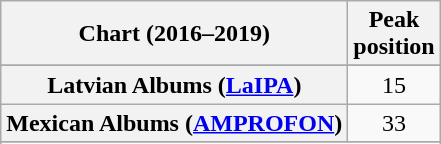<table class="wikitable sortable plainrowheaders" style="text-align:center">
<tr>
<th scope="col">Chart (2016–2019)</th>
<th scope="col">Peak<br> position</th>
</tr>
<tr>
</tr>
<tr>
</tr>
<tr>
</tr>
<tr>
</tr>
<tr>
</tr>
<tr>
</tr>
<tr>
</tr>
<tr>
</tr>
<tr>
<th scope="row">Latvian Albums (<a href='#'>LaIPA</a>)</th>
<td>15</td>
</tr>
<tr>
<th scope="row">Mexican Albums (<a href='#'>AMPROFON</a>)</th>
<td>33</td>
</tr>
<tr>
</tr>
<tr>
</tr>
<tr>
</tr>
<tr>
</tr>
<tr>
</tr>
<tr>
</tr>
<tr>
</tr>
<tr>
</tr>
<tr>
</tr>
</table>
